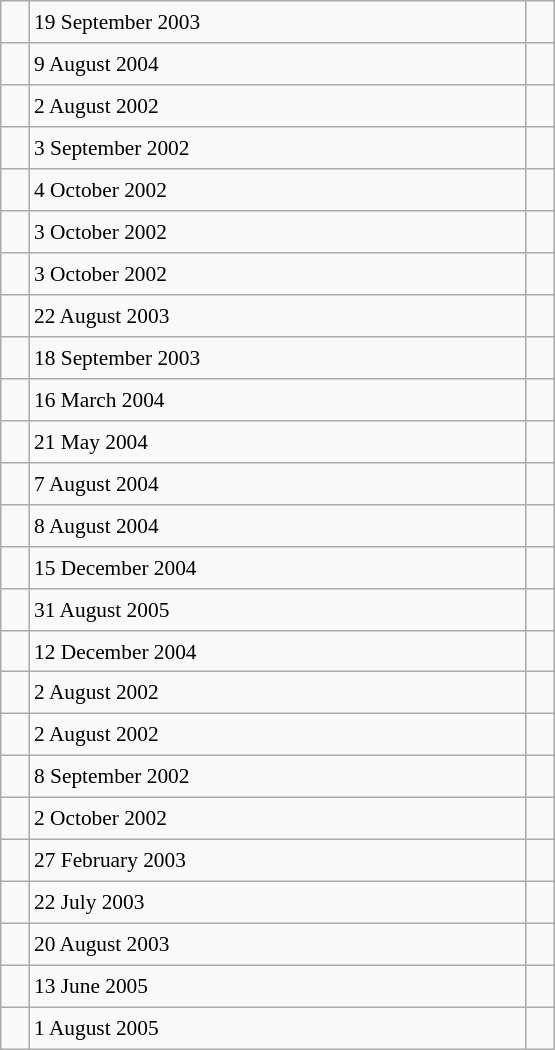<table class="wikitable" style="font-size: 89%; float: left; width: 26em; margin-right: 1em; height: 700px">
<tr>
<td></td>
<td>19 September 2003</td>
<td></td>
</tr>
<tr>
<td></td>
<td>9 August 2004</td>
<td></td>
</tr>
<tr>
<td></td>
<td>2 August 2002</td>
<td></td>
</tr>
<tr>
<td></td>
<td>3 September 2002</td>
<td></td>
</tr>
<tr>
<td></td>
<td>4 October 2002</td>
<td></td>
</tr>
<tr>
<td></td>
<td>3 October 2002</td>
<td></td>
</tr>
<tr>
<td></td>
<td>3 October 2002</td>
<td></td>
</tr>
<tr>
<td></td>
<td>22 August 2003</td>
<td></td>
</tr>
<tr>
<td></td>
<td>18 September 2003</td>
<td></td>
</tr>
<tr>
<td></td>
<td>16 March 2004</td>
<td></td>
</tr>
<tr>
<td></td>
<td>21 May 2004</td>
<td></td>
</tr>
<tr>
<td></td>
<td>7 August 2004</td>
<td></td>
</tr>
<tr>
<td></td>
<td>8 August 2004</td>
<td></td>
</tr>
<tr>
<td></td>
<td>15 December 2004</td>
<td></td>
</tr>
<tr>
<td></td>
<td>31 August 2005</td>
<td></td>
</tr>
<tr>
<td></td>
<td>12 December 2004</td>
<td></td>
</tr>
<tr>
<td></td>
<td>2 August 2002</td>
<td></td>
</tr>
<tr>
<td></td>
<td>2 August 2002</td>
<td></td>
</tr>
<tr>
<td></td>
<td>8 September 2002</td>
<td></td>
</tr>
<tr>
<td></td>
<td>2 October 2002</td>
<td></td>
</tr>
<tr>
<td></td>
<td>27 February 2003</td>
<td></td>
</tr>
<tr>
<td></td>
<td>22 July 2003</td>
<td></td>
</tr>
<tr>
<td></td>
<td>20 August 2003</td>
<td></td>
</tr>
<tr>
<td></td>
<td>13 June 2005</td>
<td></td>
</tr>
<tr>
<td></td>
<td>1 August 2005</td>
<td></td>
</tr>
</table>
